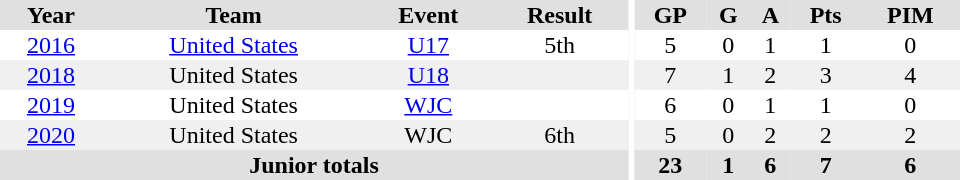<table border="0" cellpadding="1" cellspacing="0" ID="Table3" style="text-align:center; width:40em;">
<tr bgcolor="#e0e0e0">
<th>Year</th>
<th>Team</th>
<th>Event</th>
<th>Result</th>
<th rowspan="99" bgcolor="#ffffff"></th>
<th>GP</th>
<th>G</th>
<th>A</th>
<th>Pts</th>
<th>PIM</th>
</tr>
<tr>
<td><a href='#'>2016</a></td>
<td><a href='#'>United States</a></td>
<td><a href='#'>U17</a></td>
<td>5th</td>
<td>5</td>
<td>0</td>
<td>1</td>
<td>1</td>
<td>0</td>
</tr>
<tr bgcolor="#f0f0f0">
<td><a href='#'>2018</a></td>
<td>United States</td>
<td><a href='#'>U18</a></td>
<td></td>
<td>7</td>
<td>1</td>
<td>2</td>
<td>3</td>
<td>4</td>
</tr>
<tr>
<td><a href='#'>2019</a></td>
<td>United States</td>
<td><a href='#'>WJC</a></td>
<td></td>
<td>6</td>
<td>0</td>
<td>1</td>
<td>1</td>
<td>0</td>
</tr>
<tr bgcolor="#f0f0f0">
<td><a href='#'>2020</a></td>
<td>United States</td>
<td>WJC</td>
<td>6th</td>
<td>5</td>
<td>0</td>
<td>2</td>
<td>2</td>
<td>2</td>
</tr>
<tr bgcolor="#e0e0e0">
<th colspan="4">Junior totals</th>
<th>23</th>
<th>1</th>
<th>6</th>
<th>7</th>
<th>6</th>
</tr>
</table>
